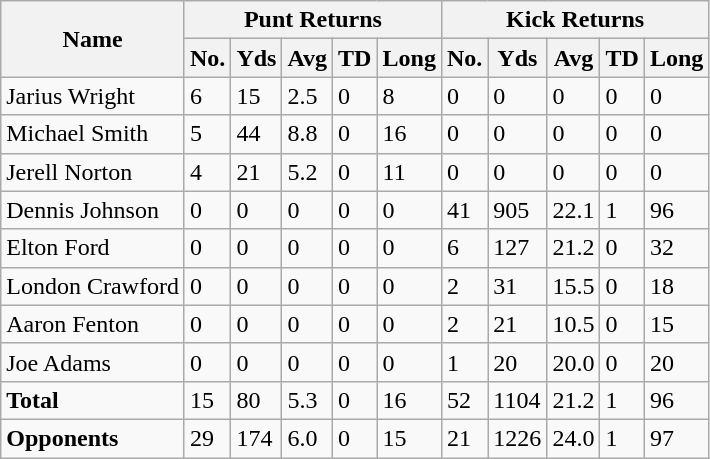<table class="wikitable" style="white-space:nowrap;">
<tr>
<th rowspan="2">Name</th>
<th colspan="5">Punt Returns</th>
<th colspan="5">Kick Returns</th>
</tr>
<tr>
<th>No.</th>
<th>Yds</th>
<th>Avg</th>
<th>TD</th>
<th>Long</th>
<th>No.</th>
<th>Yds</th>
<th>Avg</th>
<th>TD</th>
<th>Long</th>
</tr>
<tr>
<td>Jarius Wright</td>
<td>6</td>
<td>15</td>
<td>2.5</td>
<td>0</td>
<td>8</td>
<td>0</td>
<td>0</td>
<td>0</td>
<td>0</td>
<td>0</td>
</tr>
<tr>
<td>Michael Smith</td>
<td>5</td>
<td>44</td>
<td>8.8</td>
<td>0</td>
<td>16</td>
<td>0</td>
<td>0</td>
<td>0</td>
<td>0</td>
<td>0</td>
</tr>
<tr>
<td>Jerell Norton</td>
<td>4</td>
<td>21</td>
<td>5.2</td>
<td>0</td>
<td>11</td>
<td>0</td>
<td>0</td>
<td>0</td>
<td>0</td>
<td>0</td>
</tr>
<tr>
<td>Dennis Johnson</td>
<td>0</td>
<td>0</td>
<td>0</td>
<td>0</td>
<td>0</td>
<td>41</td>
<td>905</td>
<td>22.1</td>
<td>1</td>
<td>96</td>
</tr>
<tr>
<td>Elton Ford</td>
<td>0</td>
<td>0</td>
<td>0</td>
<td>0</td>
<td>0</td>
<td>6</td>
<td>127</td>
<td>21.2</td>
<td>0</td>
<td>32</td>
</tr>
<tr>
<td>London Crawford</td>
<td>0</td>
<td>0</td>
<td>0</td>
<td>0</td>
<td>0</td>
<td>2</td>
<td>31</td>
<td>15.5</td>
<td>0</td>
<td>18</td>
</tr>
<tr>
<td>Aaron Fenton</td>
<td>0</td>
<td>0</td>
<td>0</td>
<td>0</td>
<td>0</td>
<td>2</td>
<td>21</td>
<td>10.5</td>
<td>0</td>
<td>15</td>
</tr>
<tr>
<td>Joe Adams</td>
<td>0</td>
<td>0</td>
<td>0</td>
<td>0</td>
<td>0</td>
<td>1</td>
<td>20</td>
<td>20.0</td>
<td>0</td>
<td>20</td>
</tr>
<tr>
<td><strong>Total</strong></td>
<td>15</td>
<td>80</td>
<td>5.3</td>
<td>0</td>
<td>16</td>
<td>52</td>
<td>1104</td>
<td>21.2</td>
<td>1</td>
<td>96</td>
</tr>
<tr>
<td><strong>Opponents</strong></td>
<td>29</td>
<td>174</td>
<td>6.0</td>
<td>0</td>
<td>15</td>
<td>21</td>
<td>1226</td>
<td>24.0</td>
<td>1</td>
<td>97</td>
</tr>
</table>
